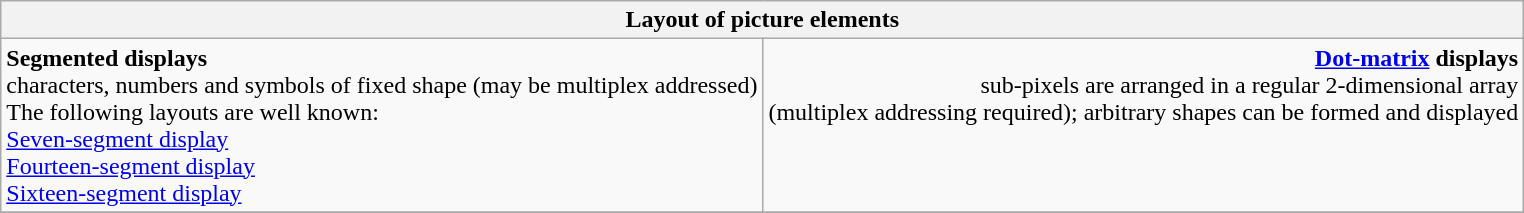<table class="wikitable">
<tr>
<th colspan="2">Layout of picture elements</th>
</tr>
<tr>
<td><strong>Segmented displays</strong><br>characters, numbers and symbols of fixed shape (may be multiplex addressed)<br>The following layouts are well known: <br><a href='#'>Seven-segment display</a><br><a href='#'>Fourteen-segment display</a><br> <a href='#'>Sixteen-segment display</a></td>
<td align="right" valign="top"><strong><a href='#'>Dot-matrix</a> displays</strong><br>sub-pixels are arranged in a regular 2-dimensional array<br>(multiplex addressing required); arbitrary shapes can be formed and displayed</td>
</tr>
<tr>
</tr>
</table>
